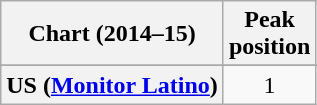<table class="wikitable sortable plainrowheaders" style="text-align:center;">
<tr>
<th scope="col">Chart (2014–15)</th>
<th scope="col">Peak<br>position</th>
</tr>
<tr>
</tr>
<tr>
</tr>
<tr>
</tr>
<tr>
</tr>
<tr>
</tr>
<tr>
</tr>
<tr>
</tr>
<tr>
</tr>
<tr>
</tr>
<tr>
</tr>
<tr>
<th scope="row">US (<a href='#'>Monitor Latino</a>)</th>
<td style="text-align:center;">1</td>
</tr>
</table>
